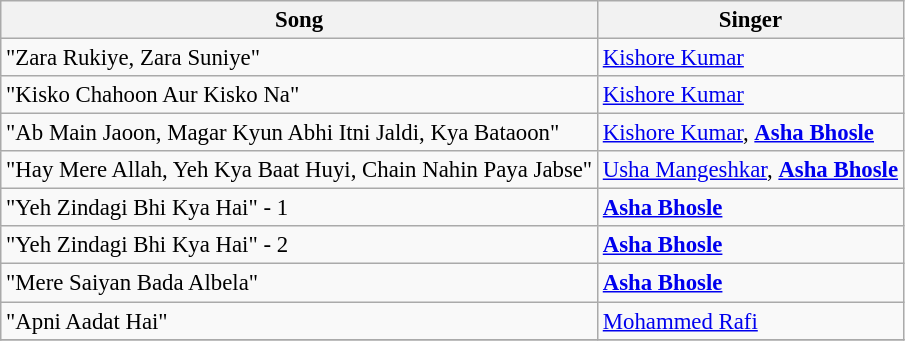<table class="wikitable" style="font-size:95%">
<tr>
<th>Song</th>
<th>Singer</th>
</tr>
<tr>
<td>"Zara Rukiye, Zara Suniye"</td>
<td><a href='#'>Kishore Kumar</a></td>
</tr>
<tr>
<td>"Kisko Chahoon Aur Kisko Na"</td>
<td><a href='#'>Kishore Kumar</a></td>
</tr>
<tr>
<td>"Ab Main Jaoon, Magar Kyun Abhi Itni Jaldi, Kya Bataoon"</td>
<td><a href='#'>Kishore Kumar</a>, <strong><a href='#'>Asha Bhosle</a></strong></td>
</tr>
<tr>
<td>"Hay Mere Allah, Yeh Kya Baat Huyi, Chain Nahin Paya Jabse"</td>
<td><a href='#'>Usha Mangeshkar</a>, <strong><a href='#'>Asha Bhosle</a></strong></td>
</tr>
<tr>
<td>"Yeh Zindagi Bhi Kya Hai" - 1</td>
<td><strong><a href='#'>Asha Bhosle</a></strong></td>
</tr>
<tr>
<td>"Yeh Zindagi Bhi Kya Hai" - 2</td>
<td><strong><a href='#'>Asha Bhosle</a></strong></td>
</tr>
<tr>
<td>"Mere Saiyan Bada Albela"</td>
<td><strong><a href='#'>Asha Bhosle</a></strong></td>
</tr>
<tr>
<td>"Apni Aadat Hai"</td>
<td><a href='#'>Mohammed Rafi</a></td>
</tr>
<tr>
</tr>
</table>
